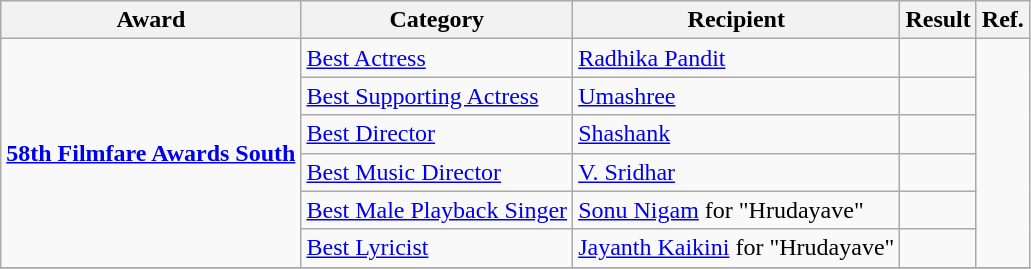<table class="wikitable">
<tr>
<th>Award</th>
<th>Category</th>
<th>Recipient</th>
<th>Result</th>
<th>Ref.</th>
</tr>
<tr>
<td rowspan=6><strong><a href='#'>58th Filmfare Awards South</a></strong></td>
<td><a href='#'>Best Actress</a></td>
<td><a href='#'>Radhika Pandit</a></td>
<td></td>
<td rowspan=6></td>
</tr>
<tr>
<td><a href='#'>Best Supporting Actress</a></td>
<td><a href='#'>Umashree</a></td>
<td></td>
</tr>
<tr>
<td><a href='#'>Best Director</a></td>
<td><a href='#'>Shashank</a></td>
<td></td>
</tr>
<tr>
<td><a href='#'>Best Music Director</a></td>
<td><a href='#'>V. Sridhar</a></td>
<td></td>
</tr>
<tr>
<td><a href='#'>Best Male Playback Singer</a></td>
<td><a href='#'>Sonu Nigam</a> for "Hrudayave"</td>
<td></td>
</tr>
<tr>
<td><a href='#'>Best Lyricist</a></td>
<td><a href='#'>Jayanth Kaikini</a> for "Hrudayave"</td>
<td></td>
</tr>
<tr>
</tr>
</table>
